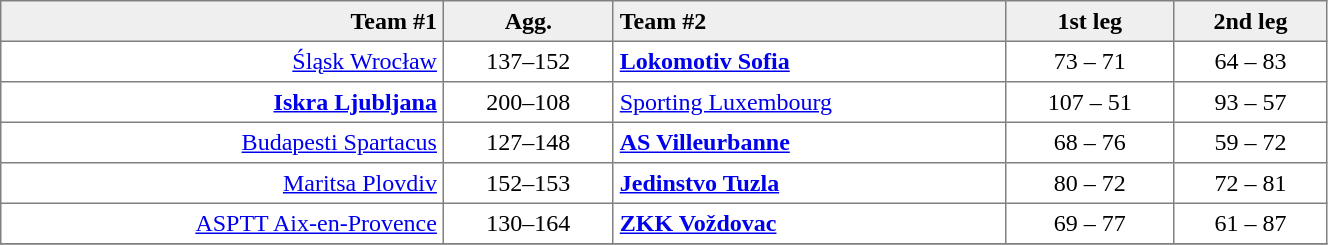<table border=1 cellspacing=0 cellpadding=4 style="border-collapse: collapse;" width=70%>
<tr bgcolor="efefef">
<th align=right>Team #1</th>
<th>Agg.</th>
<th align=left>Team #2</th>
<th>1st leg</th>
<th>2nd leg</th>
</tr>
<tr>
<td align=right><a href='#'>Śląsk Wrocław</a> </td>
<td align=center>137–152</td>
<td> <strong><a href='#'>Lokomotiv Sofia</a></strong></td>
<td align=center>73 – 71</td>
<td align=center>64 – 83</td>
</tr>
<tr>
<td align=right><strong><a href='#'>Iskra Ljubljana</a></strong> </td>
<td align=center>200–108</td>
<td> <a href='#'>Sporting Luxembourg</a></td>
<td align=center>107 – 51</td>
<td align=center>93 – 57</td>
</tr>
<tr>
<td align=right><a href='#'>Budapesti Spartacus</a> </td>
<td align=center>127–148</td>
<td> <strong><a href='#'>AS Villeurbanne</a></strong></td>
<td align=center>68 – 76</td>
<td align=center>59 – 72</td>
</tr>
<tr>
<td align=right><a href='#'>Maritsa Plovdiv</a> </td>
<td align=center>152–153</td>
<td> <strong><a href='#'>Jedinstvo Tuzla</a></strong></td>
<td align=center>80 – 72</td>
<td align=center>72 – 81</td>
</tr>
<tr>
<td align=right><a href='#'>ASPTT Aix-en-Provence</a> </td>
<td align=center>130–164</td>
<td> <strong><a href='#'>ZKK Voždovac</a></strong></td>
<td align=center>69 – 77</td>
<td align=center>61 – 87</td>
</tr>
<tr>
</tr>
</table>
